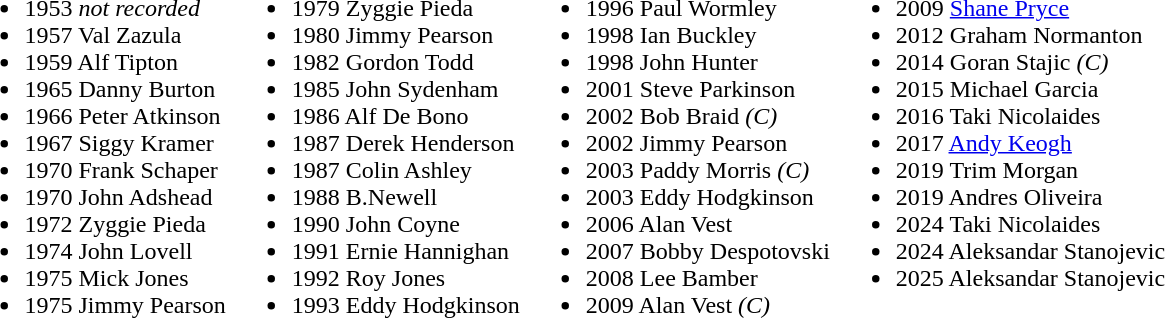<table>
<tr>
<td valign="top"><br><ul><li>1953  <em>not recorded</em></li><li>1957  Val Zazula</li><li>1959  Alf Tipton</li><li>1965  Danny Burton</li><li>1966  Peter Atkinson</li><li>1967  Siggy Kramer</li><li>1970  Frank Schaper</li><li>1970  John Adshead</li><li>1972  Zyggie Pieda</li><li>1974  John Lovell</li><li>1975  Mick Jones</li><li>1975  Jimmy Pearson</li></ul></td>
<td valign="top"><br><ul><li>1979  Zyggie Pieda</li><li>1980  Jimmy Pearson</li><li>1982  Gordon Todd</li><li>1985  John Sydenham</li><li>1986  Alf De Bono</li><li>1987  Derek Henderson</li><li>1987  Colin Ashley</li><li>1988  B.Newell</li><li>1990  John Coyne</li><li>1991  Ernie Hannighan</li><li>1992  Roy Jones</li><li>1993  Eddy Hodgkinson</li></ul></td>
<td valign="top"><br><ul><li>1996  Paul Wormley</li><li>1998  Ian Buckley</li><li>1998  John Hunter</li><li>2001  Steve Parkinson</li><li>2002  Bob Braid <em>(C)</em></li><li>2002  Jimmy Pearson</li><li>2003  Paddy Morris <em>(C)</em></li><li>2003  Eddy Hodgkinson</li><li>2006  Alan Vest</li><li>2007  Bobby Despotovski</li><li>2008  Lee Bamber</li><li>2009  Alan Vest <em>(C)</em></li></ul></td>
<td valign="top"><br><ul><li>2009  <a href='#'>Shane Pryce</a></li><li>2012  Graham Normanton</li><li>2014  Goran Stajic <em>(C)</em></li><li>2015  Michael Garcia</li><li>2016  Taki Nicolaides</li><li>2017  <a href='#'>Andy Keogh</a></li><li>2019  Trim Morgan</li><li>2019  Andres Oliveira</li><li>2024  Taki Nicolaides</li><li>2024  Aleksandar Stanojevic</li><li>2025  Aleksandar Stanojevic</li></ul></td>
</tr>
</table>
